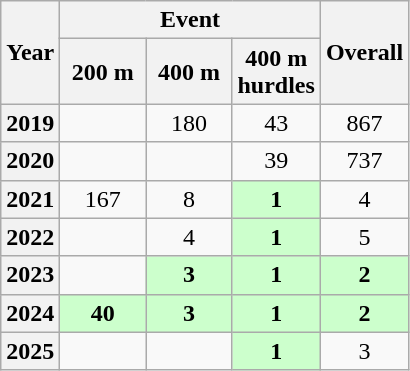<table class="wikitable" style="text-align:center;">
<tr>
<th scope="col" rowspan="2">Year</th>
<th scope="colgroup" colspan="3">Event</th>
<th scope="col" style="width:50px;" rowspan="2">Overall</th>
</tr>
<tr>
<th scope="col" style="width:50px;">200 m</th>
<th scope="col" style="width:50px;">400 m</th>
<th scope="col" style="width:50px;">400 m<br>hurdles</th>
</tr>
<tr>
<th scope="row">2019</th>
<td></td>
<td>180</td>
<td>43</td>
<td>867</td>
</tr>
<tr>
<th scope="row">2020</th>
<td></td>
<td></td>
<td>39</td>
<td>737</td>
</tr>
<tr>
<th scope="row">2021</th>
<td>167</td>
<td>8</td>
<td bgcolor="#cfc"><strong>1</strong></td>
<td>4</td>
</tr>
<tr>
<th scope="row">2022</th>
<td></td>
<td>4</td>
<td bgcolor="#cfc"><strong>1</strong></td>
<td>5</td>
</tr>
<tr>
<th scope="row">2023</th>
<td></td>
<td bgcolor="#cfc"><strong>3</strong></td>
<td bgcolor="#cfc"><strong>1</strong></td>
<td bgcolor="#cfc"><strong>2</strong></td>
</tr>
<tr>
<th scope="row">2024</th>
<td bgcolor="#cfc"><strong>40</strong></td>
<td bgcolor="#cfc"><strong>3</strong></td>
<td bgcolor="#cfc"><strong>1</strong></td>
<td bgcolor="#cfc"><strong>2</strong></td>
</tr>
<tr>
<th scope="row">2025</th>
<td></td>
<td></td>
<td bgcolor="#cfc"><strong>1</strong></td>
<td>3</td>
</tr>
</table>
